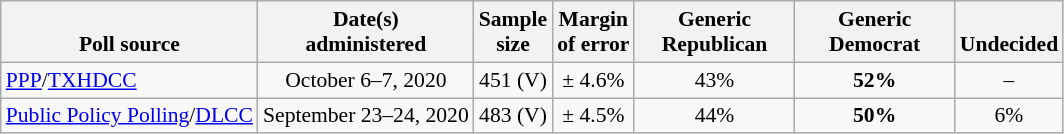<table class="wikitable" style="font-size:90%;text-align:center;">
<tr valign=bottom>
<th>Poll source</th>
<th>Date(s)<br>administered</th>
<th>Sample<br>size</th>
<th>Margin<br>of error</th>
<th style="width:100px;">Generic<br>Republican</th>
<th style="width:100px;">Generic<br>Democrat</th>
<th>Undecided</th>
</tr>
<tr>
<td style="text-align:left;"><a href='#'>PPP</a>/<a href='#'>TXHDCC</a></td>
<td>October 6–7, 2020</td>
<td>451 (V)</td>
<td>± 4.6%</td>
<td>43%</td>
<td><strong>52%</strong></td>
<td>–</td>
</tr>
<tr>
<td style="text-align:left;"><a href='#'>Public Policy Polling</a>/<a href='#'>DLCC</a></td>
<td>September 23–24, 2020</td>
<td>483 (V)</td>
<td>± 4.5%</td>
<td>44%</td>
<td><strong>50%</strong></td>
<td>6%</td>
</tr>
</table>
